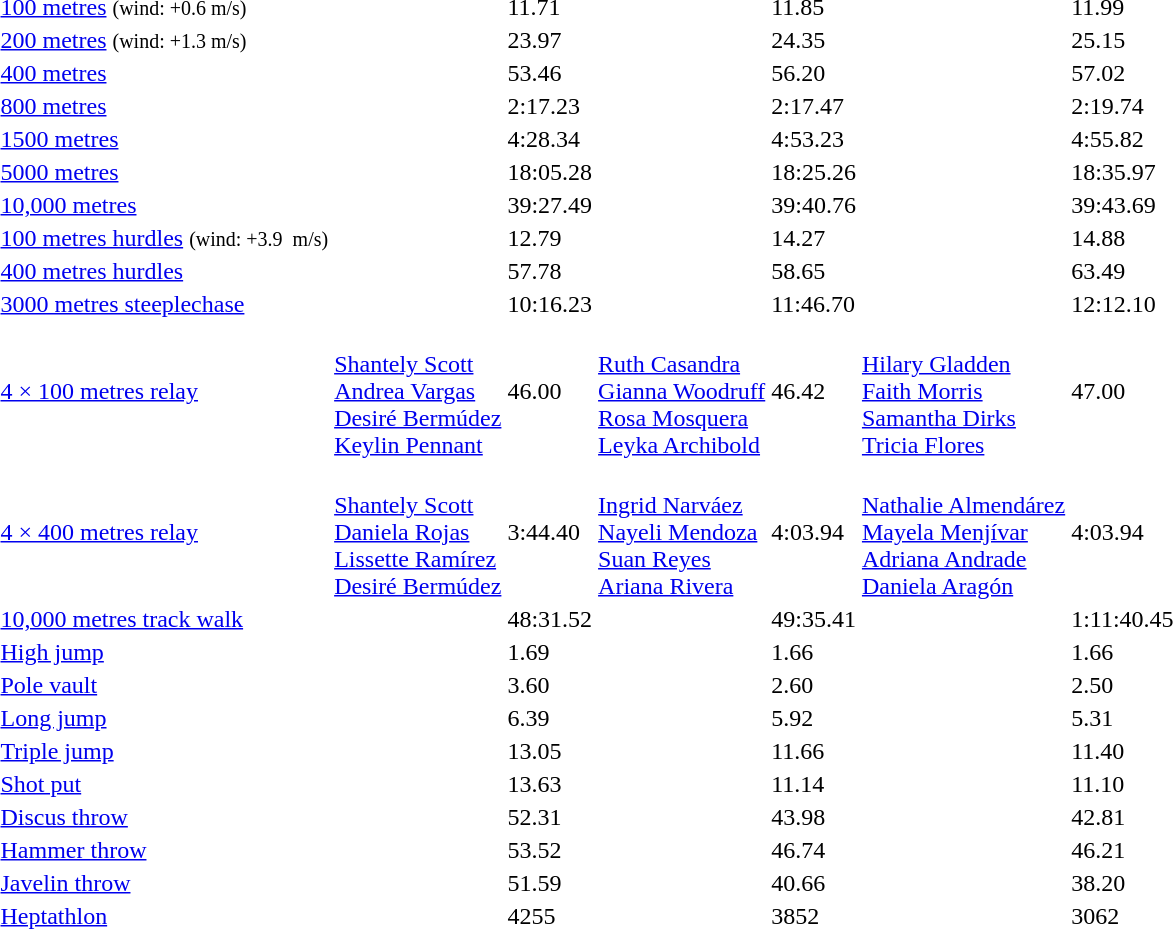<table>
<tr>
<td><a href='#'>100 metres</a> <small>(wind: +0.6 m/s)</small></td>
<td align=left></td>
<td>11.71</td>
<td align=left></td>
<td>11.85</td>
<td align=left></td>
<td>11.99</td>
</tr>
<tr>
<td><a href='#'>200 metres</a> <small>(wind: +1.3 m/s)</small></td>
<td align=left></td>
<td>23.97</td>
<td align=left></td>
<td>24.35</td>
<td align=left></td>
<td>25.15</td>
</tr>
<tr>
<td><a href='#'>400 metres</a></td>
<td align=left></td>
<td>53.46 </td>
<td align=left></td>
<td>56.20</td>
<td align=left></td>
<td>57.02</td>
</tr>
<tr>
<td><a href='#'>800 metres</a></td>
<td align=left></td>
<td>2:17.23</td>
<td align=left></td>
<td>2:17.47</td>
<td align=left></td>
<td>2:19.74</td>
</tr>
<tr>
<td><a href='#'>1500 metres</a></td>
<td align=left></td>
<td>4:28.34</td>
<td align=left></td>
<td>4:53.23</td>
<td align=left></td>
<td>4:55.82</td>
</tr>
<tr>
<td><a href='#'>5000 metres</a></td>
<td align=left></td>
<td>18:05.28</td>
<td align=left></td>
<td>18:25.26</td>
<td align=left></td>
<td>18:35.97</td>
</tr>
<tr>
<td><a href='#'>10,000 metres</a></td>
<td align=left></td>
<td>39:27.49</td>
<td align=left></td>
<td>39:40.76</td>
<td align=left></td>
<td>39:43.69</td>
</tr>
<tr>
<td><a href='#'>100 metres hurdles</a> <small>(wind: +3.9  m/s)</small></td>
<td align=left></td>
<td>12.79</td>
<td align=left></td>
<td>14.27</td>
<td align=left></td>
<td>14.88</td>
</tr>
<tr>
<td><a href='#'>400 metres hurdles</a></td>
<td align=left></td>
<td>57.78 </td>
<td align=left></td>
<td>58.65</td>
<td align=left></td>
<td>63.49</td>
</tr>
<tr>
<td><a href='#'>3000 metres steeplechase</a></td>
<td align=left></td>
<td>10:16.23 </td>
<td align=left></td>
<td>11:46.70</td>
<td align=left></td>
<td>12:12.10</td>
</tr>
<tr>
<td><a href='#'>4 × 100 metres relay</a></td>
<td> <br> <a href='#'>Shantely Scott</a><br><a href='#'>Andrea Vargas</a><br><a href='#'>Desiré Bermúdez</a><br><a href='#'>Keylin Pennant</a></td>
<td>46.00 </td>
<td> <br> <a href='#'>Ruth Casandra</a><br><a href='#'>Gianna Woodruff</a><br><a href='#'>Rosa Mosquera</a><br><a href='#'>Leyka Archibold</a></td>
<td>46.42</td>
<td> <br> <a href='#'>Hilary Gladden</a><br><a href='#'>Faith Morris</a><br><a href='#'>Samantha Dirks</a><br><a href='#'>Tricia Flores</a></td>
<td>47.00</td>
</tr>
<tr>
<td><a href='#'>4 × 400 metres relay</a></td>
<td> <br> <a href='#'>Shantely Scott</a><br><a href='#'>Daniela Rojas</a><br><a href='#'>Lissette Ramírez</a><br><a href='#'>Desiré Bermúdez</a></td>
<td>3:44.40 </td>
<td> <br> <a href='#'>Ingrid Narváez</a><br><a href='#'>Nayeli Mendoza</a><br><a href='#'>Suan Reyes</a><br><a href='#'>Ariana Rivera</a></td>
<td>4:03.94</td>
<td> <br> <a href='#'>Nathalie Almendárez</a><br><a href='#'>Mayela Menjívar</a><br><a href='#'>Adriana Andrade</a><br><a href='#'>Daniela Aragón</a></td>
<td>4:03.94</td>
</tr>
<tr>
<td><a href='#'>10,000 metres track walk</a></td>
<td align=left></td>
<td>48:31.52</td>
<td align=left></td>
<td>49:35.41</td>
<td align=left></td>
<td>1:11:40.45</td>
</tr>
<tr>
<td><a href='#'>High jump</a></td>
<td align=left></td>
<td>1.69</td>
<td align=left></td>
<td>1.66</td>
<td align=left></td>
<td>1.66</td>
</tr>
<tr>
<td><a href='#'>Pole vault</a></td>
<td align=left></td>
<td>3.60 </td>
<td align=left></td>
<td>2.60</td>
<td align=left></td>
<td>2.50</td>
</tr>
<tr>
<td><a href='#'>Long jump</a></td>
<td align=left></td>
<td>6.39 </td>
<td align=left></td>
<td>5.92</td>
<td align=left></td>
<td>5.31</td>
</tr>
<tr>
<td><a href='#'>Triple jump</a></td>
<td align=left></td>
<td>13.05</td>
<td align=left></td>
<td>11.66</td>
<td align=left></td>
<td>11.40</td>
</tr>
<tr>
<td><a href='#'>Shot put</a></td>
<td align=left></td>
<td>13.63</td>
<td align=left></td>
<td>11.14</td>
<td align=left></td>
<td>11.10</td>
</tr>
<tr>
<td><a href='#'>Discus throw</a></td>
<td align=left></td>
<td>52.31</td>
<td align=left></td>
<td>43.98</td>
<td align=left></td>
<td>42.81</td>
</tr>
<tr>
<td><a href='#'>Hammer throw</a></td>
<td align=left></td>
<td>53.52</td>
<td align=left></td>
<td>46.74</td>
<td align=left></td>
<td>46.21</td>
</tr>
<tr>
<td><a href='#'>Javelin throw</a></td>
<td align=left></td>
<td>51.59</td>
<td align=left></td>
<td>40.66</td>
<td align=left></td>
<td>38.20</td>
</tr>
<tr>
<td><a href='#'>Heptathlon</a></td>
<td align=left></td>
<td>4255</td>
<td align=left></td>
<td>3852</td>
<td align=left></td>
<td>3062</td>
</tr>
</table>
